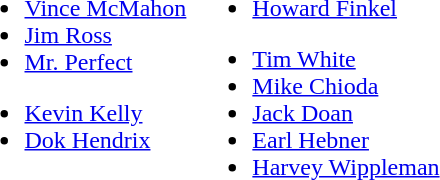<table border="0">
<tr>
<td valign="top"><br><ul><li><a href='#'>Vince McMahon</a></li><li><a href='#'>Jim Ross</a></li><li><a href='#'>Mr. Perfect</a></li></ul><ul><li><a href='#'>Kevin Kelly</a></li><li><a href='#'>Dok Hendrix</a></li></ul></td>
<td valign="top"><br><ul><li><a href='#'>Howard Finkel</a></li></ul><ul><li><a href='#'>Tim White</a></li><li><a href='#'>Mike Chioda</a></li><li><a href='#'>Jack Doan</a></li><li><a href='#'>Earl Hebner</a></li><li><a href='#'>Harvey Wippleman</a></li></ul></td>
</tr>
</table>
